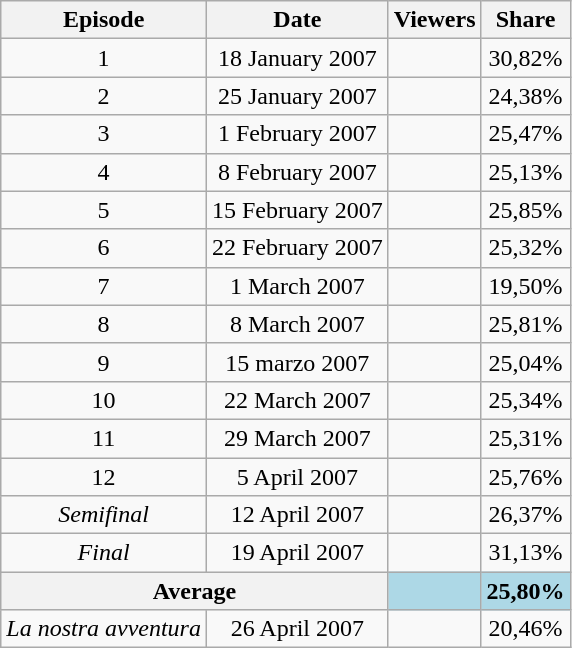<table class="wikitable" style="text-align:center;">
<tr>
<th>Episode</th>
<th>Date</th>
<th>Viewers</th>
<th>Share</th>
</tr>
<tr>
<td>1</td>
<td>18 January 2007</td>
<td></td>
<td>30,82%</td>
</tr>
<tr>
<td>2</td>
<td>25 January 2007</td>
<td></td>
<td>24,38%</td>
</tr>
<tr>
<td>3</td>
<td>1 February 2007</td>
<td></td>
<td>25,47%</td>
</tr>
<tr>
<td>4</td>
<td>8 February 2007</td>
<td></td>
<td>25,13%</td>
</tr>
<tr>
<td>5</td>
<td>15 February 2007</td>
<td></td>
<td>25,85%</td>
</tr>
<tr>
<td>6</td>
<td>22 February 2007</td>
<td></td>
<td>25,32%</td>
</tr>
<tr>
<td>7</td>
<td>1 March 2007</td>
<td></td>
<td>19,50%</td>
</tr>
<tr>
<td>8</td>
<td>8 March 2007</td>
<td></td>
<td>25,81%</td>
</tr>
<tr>
<td>9</td>
<td>15 marzo 2007</td>
<td></td>
<td>25,04%</td>
</tr>
<tr>
<td>10</td>
<td>22 March 2007</td>
<td></td>
<td>25,34%</td>
</tr>
<tr>
<td>11</td>
<td>29 March 2007</td>
<td></td>
<td>25,31%</td>
</tr>
<tr>
<td>12</td>
<td>5 April 2007</td>
<td></td>
<td>25,76%</td>
</tr>
<tr>
<td><em>Semifinal</em></td>
<td>12 April 2007</td>
<td></td>
<td>26,37%</td>
</tr>
<tr>
<td><em>Final</em></td>
<td>19 April 2007</td>
<td></td>
<td>31,13%</td>
</tr>
<tr>
<th colspan="2">Average</th>
<td bgcolor="lightblue"><strong></strong></td>
<td bgcolor="lightblue"><strong>25,80%</strong></td>
</tr>
<tr>
<td><em>La nostra avventura</em></td>
<td>26 April 2007</td>
<td></td>
<td>20,46%</td>
</tr>
</table>
